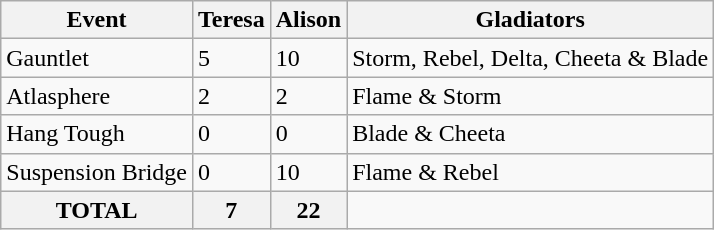<table class="wikitable">
<tr>
<th>Event</th>
<th>Teresa</th>
<th>Alison</th>
<th>Gladiators</th>
</tr>
<tr>
<td>Gauntlet</td>
<td>5</td>
<td>10</td>
<td>Storm, Rebel, Delta, Cheeta & Blade</td>
</tr>
<tr>
<td>Atlasphere</td>
<td>2</td>
<td>2</td>
<td>Flame & Storm</td>
</tr>
<tr>
<td>Hang Tough</td>
<td>0</td>
<td>0</td>
<td>Blade & Cheeta</td>
</tr>
<tr>
<td>Suspension Bridge</td>
<td>0</td>
<td>10</td>
<td>Flame & Rebel</td>
</tr>
<tr>
<th>TOTAL</th>
<th>7</th>
<th>22</th>
</tr>
</table>
